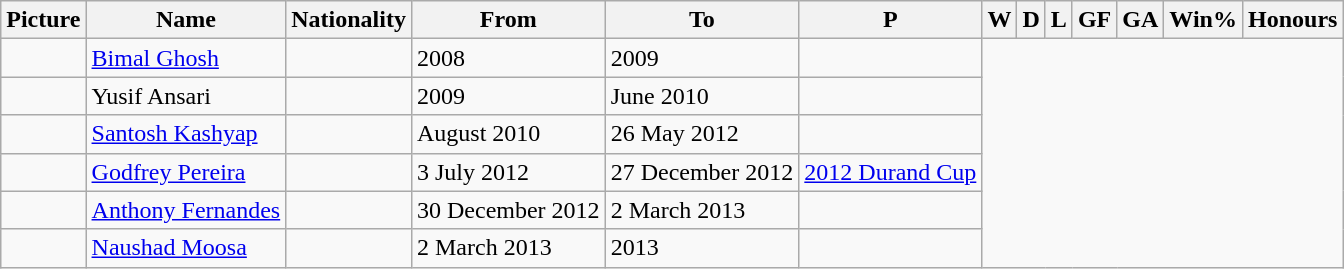<table class="wikitable sortable" style="text-align: center">
<tr>
<th>Picture</th>
<th>Name</th>
<th>Nationality</th>
<th>From</th>
<th class="unsortable">To</th>
<th>P</th>
<th>W</th>
<th>D</th>
<th>L</th>
<th>GF</th>
<th>GA</th>
<th>Win%</th>
<th class="unsortable">Honours</th>
</tr>
<tr>
<td></td>
<td align=left><a href='#'>Bimal Ghosh</a></td>
<td></td>
<td align=left>2008</td>
<td align=left>2009<br></td>
<td></td>
</tr>
<tr>
<td></td>
<td align=left>Yusif Ansari</td>
<td></td>
<td align=left>2009</td>
<td align=left>June 2010<br></td>
<td></td>
</tr>
<tr>
<td></td>
<td align=left><a href='#'>Santosh Kashyap</a></td>
<td></td>
<td align=left>August 2010</td>
<td align=left>26 May 2012<br></td>
<td></td>
</tr>
<tr>
<td></td>
<td align=left><a href='#'>Godfrey Pereira</a></td>
<td></td>
<td align=left>3 July 2012</td>
<td align=left>27 December 2012<br></td>
<td><a href='#'>2012 Durand Cup</a></td>
</tr>
<tr>
<td></td>
<td align=left><a href='#'>Anthony Fernandes</a></td>
<td></td>
<td align=left>30 December 2012</td>
<td align=left>2 March 2013<br></td>
<td></td>
</tr>
<tr>
<td></td>
<td align=left><a href='#'>Naushad Moosa</a></td>
<td></td>
<td align=left>2 March 2013</td>
<td align=left>2013<br></td>
<td></td>
</tr>
</table>
